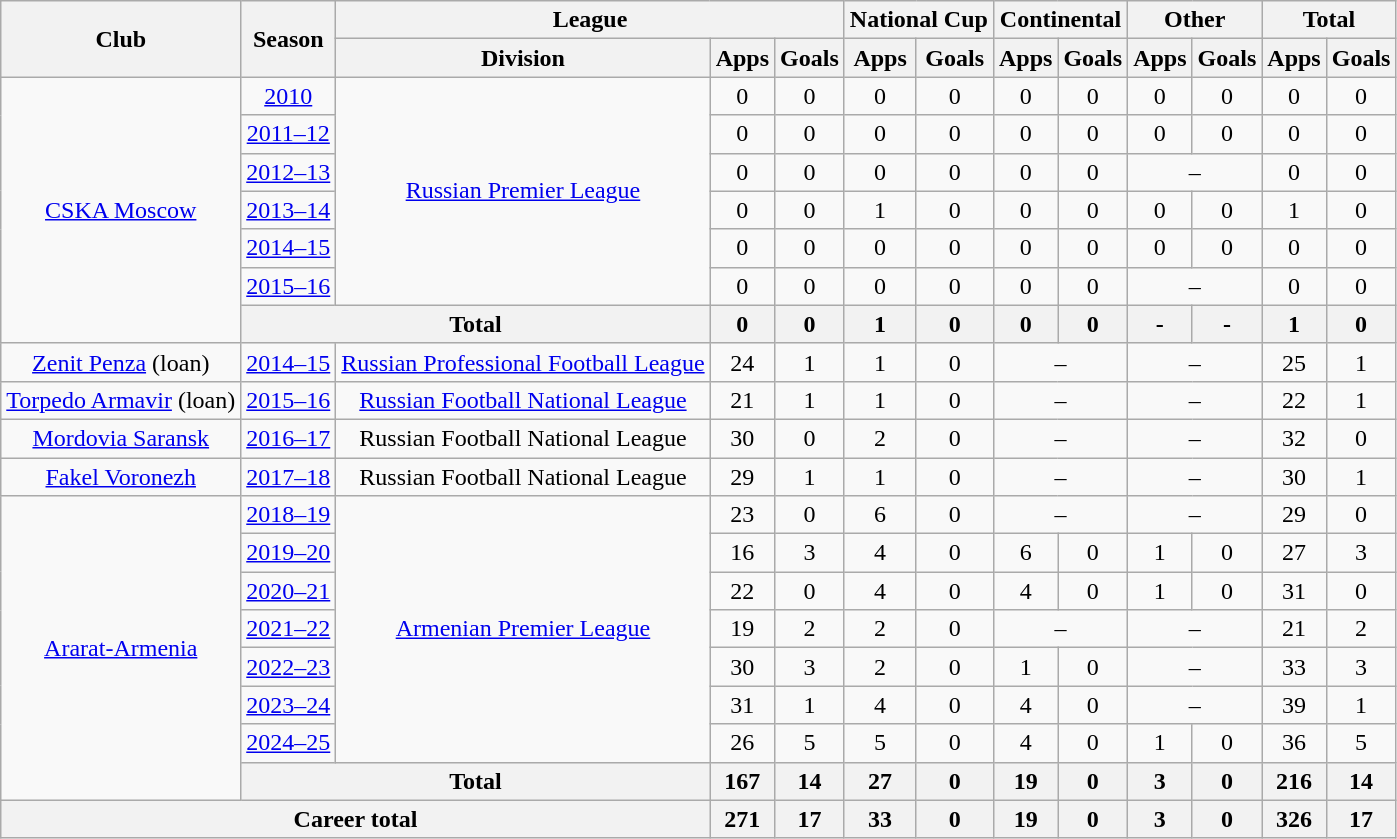<table class="wikitable" style="text-align: center">
<tr>
<th rowspan="2">Club</th>
<th rowspan="2">Season</th>
<th colspan="3">League</th>
<th colspan="2">National Cup</th>
<th colspan="2">Continental</th>
<th colspan="2">Other</th>
<th colspan="2">Total</th>
</tr>
<tr>
<th>Division</th>
<th>Apps</th>
<th>Goals</th>
<th>Apps</th>
<th>Goals</th>
<th>Apps</th>
<th>Goals</th>
<th>Apps</th>
<th>Goals</th>
<th>Apps</th>
<th>Goals</th>
</tr>
<tr>
<td rowspan="7"><a href='#'>CSKA Moscow</a></td>
<td><a href='#'>2010</a></td>
<td rowspan="6"><a href='#'>Russian Premier League</a></td>
<td>0</td>
<td>0</td>
<td>0</td>
<td>0</td>
<td>0</td>
<td>0</td>
<td>0</td>
<td>0</td>
<td>0</td>
<td>0</td>
</tr>
<tr>
<td><a href='#'>2011–12</a></td>
<td>0</td>
<td>0</td>
<td>0</td>
<td>0</td>
<td>0</td>
<td>0</td>
<td>0</td>
<td>0</td>
<td>0</td>
<td>0</td>
</tr>
<tr>
<td><a href='#'>2012–13</a></td>
<td>0</td>
<td>0</td>
<td>0</td>
<td>0</td>
<td>0</td>
<td>0</td>
<td colspan="2">–</td>
<td>0</td>
<td>0</td>
</tr>
<tr>
<td><a href='#'>2013–14</a></td>
<td>0</td>
<td>0</td>
<td>1</td>
<td>0</td>
<td>0</td>
<td>0</td>
<td>0</td>
<td>0</td>
<td>1</td>
<td>0</td>
</tr>
<tr>
<td><a href='#'>2014–15</a></td>
<td>0</td>
<td>0</td>
<td>0</td>
<td>0</td>
<td>0</td>
<td>0</td>
<td>0</td>
<td>0</td>
<td>0</td>
<td>0</td>
</tr>
<tr>
<td><a href='#'>2015–16</a></td>
<td>0</td>
<td>0</td>
<td>0</td>
<td>0</td>
<td>0</td>
<td>0</td>
<td colspan="2">–</td>
<td>0</td>
<td>0</td>
</tr>
<tr>
<th colspan="2">Total</th>
<th>0</th>
<th>0</th>
<th>1</th>
<th>0</th>
<th>0</th>
<th>0</th>
<th>-</th>
<th>-</th>
<th>1</th>
<th>0</th>
</tr>
<tr>
<td><a href='#'>Zenit Penza</a> (loan)</td>
<td><a href='#'>2014–15</a></td>
<td><a href='#'>Russian Professional Football League</a></td>
<td>24</td>
<td>1</td>
<td>1</td>
<td>0</td>
<td colspan="2">–</td>
<td colspan="2">–</td>
<td>25</td>
<td>1</td>
</tr>
<tr>
<td><a href='#'>Torpedo Armavir</a> (loan)</td>
<td><a href='#'>2015–16</a></td>
<td><a href='#'>Russian Football National League</a></td>
<td>21</td>
<td>1</td>
<td>1</td>
<td>0</td>
<td colspan="2">–</td>
<td colspan="2">–</td>
<td>22</td>
<td>1</td>
</tr>
<tr>
<td><a href='#'>Mordovia Saransk</a></td>
<td><a href='#'>2016–17</a></td>
<td>Russian Football National League</td>
<td>30</td>
<td>0</td>
<td>2</td>
<td>0</td>
<td colspan="2">–</td>
<td colspan="2">–</td>
<td>32</td>
<td>0</td>
</tr>
<tr>
<td><a href='#'>Fakel Voronezh</a></td>
<td><a href='#'>2017–18</a></td>
<td>Russian Football National League</td>
<td>29</td>
<td>1</td>
<td>1</td>
<td>0</td>
<td colspan="2">–</td>
<td colspan="2">–</td>
<td>30</td>
<td>1</td>
</tr>
<tr>
<td rowspan="8"><a href='#'>Ararat-Armenia</a></td>
<td><a href='#'>2018–19</a></td>
<td rowspan="7"><a href='#'>Armenian Premier League</a></td>
<td>23</td>
<td>0</td>
<td>6</td>
<td>0</td>
<td colspan="2">–</td>
<td colspan="2">–</td>
<td>29</td>
<td>0</td>
</tr>
<tr>
<td><a href='#'>2019–20</a></td>
<td>16</td>
<td>3</td>
<td>4</td>
<td>0</td>
<td>6</td>
<td>0</td>
<td>1</td>
<td>0</td>
<td>27</td>
<td>3</td>
</tr>
<tr>
<td><a href='#'>2020–21</a></td>
<td>22</td>
<td>0</td>
<td>4</td>
<td>0</td>
<td>4</td>
<td>0</td>
<td>1</td>
<td>0</td>
<td>31</td>
<td>0</td>
</tr>
<tr>
<td><a href='#'>2021–22</a></td>
<td>19</td>
<td>2</td>
<td>2</td>
<td>0</td>
<td colspan="2">–</td>
<td colspan="2">–</td>
<td>21</td>
<td>2</td>
</tr>
<tr>
<td><a href='#'>2022–23</a></td>
<td>30</td>
<td>3</td>
<td>2</td>
<td>0</td>
<td>1</td>
<td>0</td>
<td colspan="2">–</td>
<td>33</td>
<td>3</td>
</tr>
<tr>
<td><a href='#'>2023–24</a></td>
<td>31</td>
<td>1</td>
<td>4</td>
<td>0</td>
<td>4</td>
<td>0</td>
<td colspan="2">–</td>
<td>39</td>
<td>1</td>
</tr>
<tr>
<td><a href='#'>2024–25</a></td>
<td>26</td>
<td>5</td>
<td>5</td>
<td>0</td>
<td>4</td>
<td>0</td>
<td>1</td>
<td>0</td>
<td>36</td>
<td>5</td>
</tr>
<tr>
<th colspan="2">Total</th>
<th>167</th>
<th>14</th>
<th>27</th>
<th>0</th>
<th>19</th>
<th>0</th>
<th>3</th>
<th>0</th>
<th>216</th>
<th>14</th>
</tr>
<tr>
<th colspan="3">Career total</th>
<th>271</th>
<th>17</th>
<th>33</th>
<th>0</th>
<th>19</th>
<th>0</th>
<th>3</th>
<th>0</th>
<th>326</th>
<th>17</th>
</tr>
</table>
